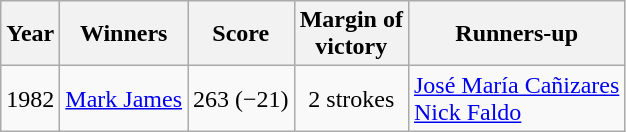<table class="wikitable">
<tr>
<th>Year</th>
<th>Winners</th>
<th>Score</th>
<th>Margin of <br>victory</th>
<th>Runners-up</th>
</tr>
<tr>
<td>1982</td>
<td> <a href='#'>Mark James</a></td>
<td align=center>263 (−21)</td>
<td align=center>2 strokes</td>
<td> <a href='#'>José María Cañizares</a><br> <a href='#'>Nick Faldo</a></td>
</tr>
</table>
